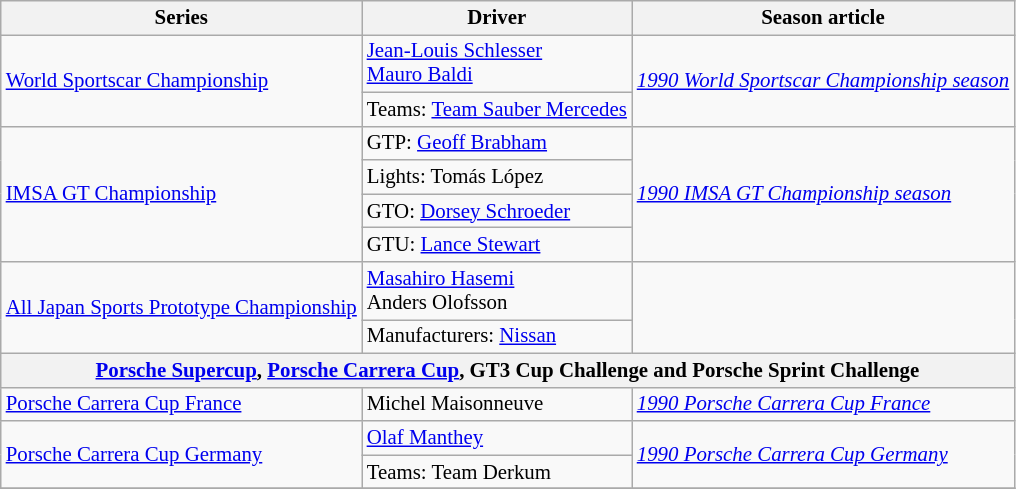<table class="wikitable" style="font-size: 87%;">
<tr>
<th>Series</th>
<th>Driver</th>
<th>Season article</th>
</tr>
<tr>
<td rowspan=2><a href='#'>World Sportscar Championship</a></td>
<td> <a href='#'>Jean-Louis Schlesser</a><br>  <a href='#'>Mauro Baldi</a></td>
<td rowspan=2><em><a href='#'>1990 World Sportscar Championship season</a></em></td>
</tr>
<tr>
<td>Teams:  <a href='#'>Team Sauber Mercedes</a></td>
</tr>
<tr>
<td rowspan=4><a href='#'>IMSA GT Championship</a></td>
<td>GTP:  <a href='#'>Geoff Brabham</a></td>
<td rowspan=4><em><a href='#'>1990 IMSA GT Championship season</a></em></td>
</tr>
<tr>
<td>Lights:  Tomás López</td>
</tr>
<tr>
<td>GTO:  <a href='#'>Dorsey Schroeder</a></td>
</tr>
<tr>
<td>GTU:  <a href='#'>Lance Stewart</a></td>
</tr>
<tr>
<td rowspan=2><a href='#'>All Japan Sports Prototype Championship</a></td>
<td> <a href='#'>Masahiro Hasemi</a><br> Anders Olofsson</td>
<td rowspan=2></td>
</tr>
<tr>
<td>Manufacturers:  <a href='#'>Nissan</a></td>
</tr>
<tr>
<th colspan="3"><a href='#'>Porsche Supercup</a>, <a href='#'>Porsche Carrera Cup</a>, GT3 Cup Challenge and Porsche Sprint Challenge</th>
</tr>
<tr>
<td><a href='#'>Porsche Carrera Cup France</a></td>
<td> Michel Maisonneuve</td>
<td><em><a href='#'>1990 Porsche Carrera Cup France</a></em></td>
</tr>
<tr>
<td rowspan=2><a href='#'>Porsche Carrera Cup Germany</a></td>
<td> <a href='#'>Olaf Manthey</a></td>
<td rowspan=2><em><a href='#'>1990 Porsche Carrera Cup Germany</a></em></td>
</tr>
<tr>
<td>Teams:  Team Derkum</td>
</tr>
<tr>
</tr>
</table>
